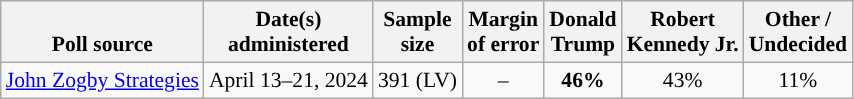<table class="wikitable sortable mw-datatable" style="font-size:90%;text-align:center;line-height:17px">
<tr valign=bottom>
<th>Poll source</th>
<th>Date(s)<br>administered</th>
<th>Sample<br>size</th>
<th>Margin<br>of error</th>
<th class="unsortable">Donald<br>Trump<br></th>
<th class="unsortable">Robert<br>Kennedy Jr.<br></th>
<th class="unsortable">Other /<br>Undecided</th>
</tr>
<tr>
<td style="text-align:left;"><a href='#'>John Zogby Strategies</a></td>
<td data-sort-value="2024-05-01">April 13–21, 2024</td>
<td>391 (LV)</td>
<td>–</td>
<td style="background-color:"><strong>46%</strong></td>
<td>43%</td>
<td>11%</td>
</tr>
</table>
